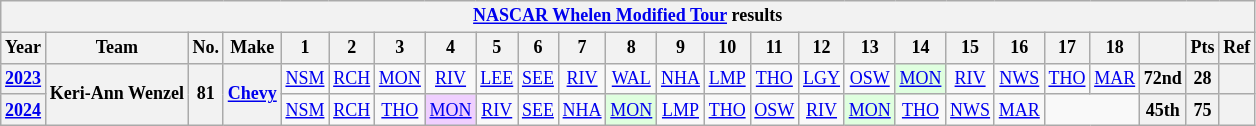<table class="wikitable" style="text-align:center; font-size:75%">
<tr>
<th colspan=38><a href='#'>NASCAR Whelen Modified Tour</a> results</th>
</tr>
<tr>
<th>Year</th>
<th>Team</th>
<th>No.</th>
<th>Make</th>
<th>1</th>
<th>2</th>
<th>3</th>
<th>4</th>
<th>5</th>
<th>6</th>
<th>7</th>
<th>8</th>
<th>9</th>
<th>10</th>
<th>11</th>
<th>12</th>
<th>13</th>
<th>14</th>
<th>15</th>
<th>16</th>
<th>17</th>
<th>18</th>
<th></th>
<th>Pts</th>
<th>Ref</th>
</tr>
<tr>
<th><a href='#'>2023</a></th>
<th rowspan=2>Keri-Ann Wenzel</th>
<th rowspan=2>81</th>
<th rowspan=2><a href='#'>Chevy</a></th>
<td><a href='#'>NSM</a></td>
<td><a href='#'>RCH</a></td>
<td><a href='#'>MON</a></td>
<td><a href='#'>RIV</a></td>
<td><a href='#'>LEE</a></td>
<td><a href='#'>SEE</a></td>
<td><a href='#'>RIV</a></td>
<td><a href='#'>WAL</a></td>
<td><a href='#'>NHA</a></td>
<td><a href='#'>LMP</a></td>
<td><a href='#'>THO</a></td>
<td><a href='#'>LGY</a></td>
<td><a href='#'>OSW</a></td>
<td style="background:#DFFFDF;"><a href='#'>MON</a><br></td>
<td><a href='#'>RIV</a></td>
<td><a href='#'>NWS</a></td>
<td><a href='#'>THO</a></td>
<td><a href='#'>MAR</a></td>
<th>72nd</th>
<th>28</th>
<th></th>
</tr>
<tr>
<th><a href='#'>2024</a></th>
<td><a href='#'>NSM</a></td>
<td><a href='#'>RCH</a></td>
<td><a href='#'>THO</a></td>
<td style="background:#EFCFFF;"><a href='#'>MON</a><br></td>
<td><a href='#'>RIV</a></td>
<td><a href='#'>SEE</a></td>
<td><a href='#'>NHA</a></td>
<td style="background:#DFFFDF;"><a href='#'>MON</a><br></td>
<td><a href='#'>LMP</a></td>
<td><a href='#'>THO</a></td>
<td><a href='#'>OSW</a></td>
<td><a href='#'>RIV</a></td>
<td style="background:#DFFFDF;"><a href='#'>MON</a><br></td>
<td><a href='#'>THO</a></td>
<td><a href='#'>NWS</a></td>
<td><a href='#'>MAR</a></td>
<td colspan=2></td>
<th>45th</th>
<th>75</th>
<th></th>
</tr>
</table>
